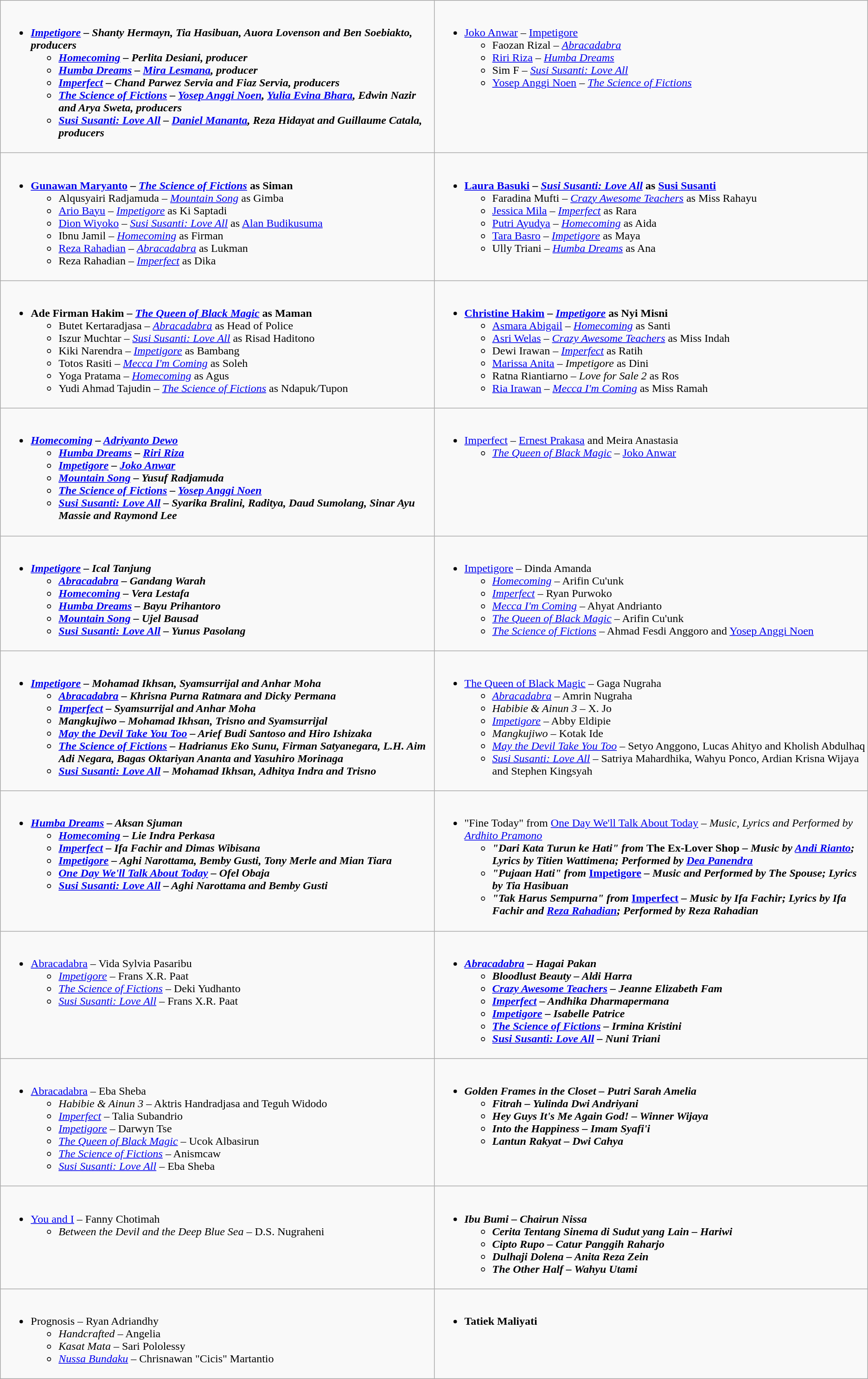<table class="wikitable" role="presentation">
<tr>
<td style="vertical-align:top; width:50%;"><br><ul><li><strong><em><a href='#'>Impetigore</a><em> – Shanty Hermayn, Tia Hasibuan, Auora Lovenson and Ben Soebiakto, producers<strong><ul><li></em><a href='#'>Homecoming</a><em> – Perlita Desiani, producer</li><li></em><a href='#'>Humba Dreams</a><em> – <a href='#'>Mira Lesmana</a>, producer</li><li></em><a href='#'>Imperfect</a><em> – Chand Parwez Servia and Fiaz Servia, producers</li><li></em><a href='#'>The Science of Fictions</a><em> – <a href='#'>Yosep Anggi Noen</a>, <a href='#'>Yulia Evina Bhara</a>, Edwin Nazir and Arya Sweta, producers</li><li></em><a href='#'>Susi Susanti: Love All</a><em> – <a href='#'>Daniel Mananta</a>, Reza Hidayat and Guillaume Catala, producers</li></ul></li></ul></td>
<td style="vertical-align:top; width:50%;"><br><ul><li></strong><a href='#'>Joko Anwar</a> – </em><a href='#'>Impetigore</a></em></strong><ul><li>Faozan Rizal – <em><a href='#'>Abracadabra</a></em></li><li><a href='#'>Riri Riza</a> – <em><a href='#'>Humba Dreams</a></em></li><li>Sim F – <em><a href='#'>Susi Susanti: Love All</a></em></li><li><a href='#'>Yosep Anggi Noen</a> – <em><a href='#'>The Science of Fictions</a></em></li></ul></li></ul></td>
</tr>
<tr>
<td style="vertical-align:top; width:50%;"><br><ul><li><strong><a href='#'>Gunawan Maryanto</a> – <em><a href='#'>The Science of Fictions</a></em> as Siman</strong><ul><li>Alqusyairi Radjamuda – <em><a href='#'>Mountain Song</a></em> as Gimba</li><li><a href='#'>Ario Bayu</a> – <em><a href='#'>Impetigore</a></em> as Ki Saptadi</li><li><a href='#'>Dion Wiyoko</a> – <em><a href='#'>Susi Susanti: Love All</a></em> as <a href='#'>Alan Budikusuma</a></li><li>Ibnu Jamil – <em><a href='#'>Homecoming</a></em> as Firman</li><li><a href='#'>Reza Rahadian</a> – <em><a href='#'>Abracadabra</a></em> as Lukman</li><li>Reza Rahadian – <em><a href='#'>Imperfect</a></em> as Dika</li></ul></li></ul></td>
<td style="vertical-align:top; width:50%;"><br><ul><li><strong><a href='#'>Laura Basuki</a> – <em><a href='#'>Susi Susanti: Love All</a></em> as <a href='#'>Susi Susanti</a></strong><ul><li>Faradina Mufti – <em><a href='#'>Crazy Awesome Teachers</a></em> as Miss Rahayu</li><li><a href='#'>Jessica Mila</a> – <em><a href='#'>Imperfect</a></em> as Rara</li><li><a href='#'>Putri Ayudya</a> – <em><a href='#'>Homecoming</a></em> as Aida</li><li><a href='#'>Tara Basro</a> – <em><a href='#'>Impetigore</a></em> as Maya</li><li>Ully Triani – <em><a href='#'>Humba Dreams</a></em> as Ana</li></ul></li></ul></td>
</tr>
<tr>
<td style="vertical-align:top; width:50%;"><br><ul><li><strong>Ade Firman Hakim – <em><a href='#'>The Queen of Black Magic</a></em> as Maman</strong> <ul><li>Butet Kertaradjasa – <em><a href='#'>Abracadabra</a></em> as Head of Police</li><li>Iszur Muchtar – <em><a href='#'>Susi Susanti: Love All</a></em> as Risad Haditono</li><li>Kiki Narendra – <em><a href='#'>Impetigore</a></em> as Bambang</li><li>Totos Rasiti – <em><a href='#'>Mecca I'm Coming</a></em> as Soleh</li><li>Yoga Pratama – <em><a href='#'>Homecoming</a></em> as Agus</li><li>Yudi Ahmad Tajudin – <em><a href='#'>The Science of Fictions</a></em> as Ndapuk/Tupon</li></ul></li></ul></td>
<td style="vertical-align:top; width:50%;"><br><ul><li><strong><a href='#'>Christine Hakim</a> – <em><a href='#'>Impetigore</a></em> as Nyi Misni</strong><ul><li><a href='#'>Asmara Abigail</a> – <em><a href='#'>Homecoming</a></em> as Santi</li><li><a href='#'>Asri Welas</a> – <em><a href='#'>Crazy Awesome Teachers</a></em> as Miss Indah</li><li>Dewi Irawan – <em><a href='#'>Imperfect</a></em> as Ratih</li><li><a href='#'>Marissa Anita</a> – <em>Impetigore</em> as Dini</li><li>Ratna Riantiarno – <em>Love for Sale 2</em> as Ros</li><li><a href='#'>Ria Irawan</a> – <em><a href='#'>Mecca I'm Coming</a></em> as Miss Ramah </li></ul></li></ul></td>
</tr>
<tr>
<td style="vertical-align:top; width:50%;"><br><ul><li><strong><em><a href='#'>Homecoming</a><em> – <a href='#'>Adriyanto Dewo</a><strong><ul><li></em><a href='#'>Humba Dreams</a><em> – <a href='#'>Riri Riza</a></li><li></em><a href='#'>Impetigore</a><em> – <a href='#'>Joko Anwar</a></li><li></em><a href='#'>Mountain Song</a><em> – Yusuf Radjamuda</li><li></em><a href='#'>The Science of Fictions</a><em> – <a href='#'>Yosep Anggi Noen</a></li><li></em><a href='#'>Susi Susanti: Love All</a><em> – Syarika Bralini, Raditya, Daud Sumolang, Sinar Ayu Massie and Raymond Lee</li></ul></li></ul></td>
<td style="vertical-align:top; width:50%;"><br><ul><li></em></strong><a href='#'>Imperfect</a></em> – <a href='#'>Ernest Prakasa</a> and Meira Anastasia</strong><ul><li><em><a href='#'>The Queen of Black Magic</a></em> – <a href='#'>Joko Anwar</a></li></ul></li></ul></td>
</tr>
<tr>
<td style="vertical-align:top; width:50%;"><br><ul><li><strong><em><a href='#'>Impetigore</a><em> – Ical Tanjung<strong><ul><li></em><a href='#'>Abracadabra</a><em> – Gandang Warah</li><li></em><a href='#'>Homecoming</a><em> – Vera Lestafa</li><li></em><a href='#'>Humba Dreams</a><em> – Bayu Prihantoro</li><li></em><a href='#'>Mountain Song</a><em> – Ujel Bausad</li><li></em><a href='#'>Susi Susanti: Love All</a><em> – Yunus Pasolang</li></ul></li></ul></td>
<td style="vertical-align:top; width:50%;"><br><ul><li></em></strong><a href='#'>Impetigore</a></em> – Dinda Amanda</strong><ul><li><em><a href='#'>Homecoming</a></em> – Arifin Cu'unk</li><li><em><a href='#'>Imperfect</a></em> – Ryan Purwoko</li><li><em><a href='#'>Mecca I'm Coming</a></em> – Ahyat Andrianto</li><li><em><a href='#'>The Queen of Black Magic</a></em> – Arifin Cu'unk</li><li><em><a href='#'>The Science of Fictions</a></em> – Ahmad Fesdi Anggoro and <a href='#'>Yosep Anggi Noen</a></li></ul></li></ul></td>
</tr>
<tr>
<td style="vertical-align:top; width:50%;"><br><ul><li><strong><em><a href='#'>Impetigore</a><em> – Mohamad Ikhsan, Syamsurrijal and Anhar Moha<strong><ul><li></em><a href='#'>Abracadabra</a><em> – Khrisna Purna Ratmara and Dicky Permana</li><li></em><a href='#'>Imperfect</a><em> – Syamsurrijal and Anhar Moha</li><li></em>Mangkujiwo<em> – Mohamad Ikhsan, Trisno and Syamsurrijal</li><li></em><a href='#'>May the Devil Take You Too</a><em> – Arief Budi Santoso and Hiro Ishizaka</li><li></em><a href='#'>The Science of Fictions</a><em> – Hadrianus Eko Sunu, Firman Satyanegara, L.H. Aim Adi Negara, Bagas Oktariyan Ananta and Yasuhiro Morinaga</li><li></em><a href='#'>Susi Susanti: Love All</a><em> – Mohamad Ikhsan, Adhitya Indra and Trisno</li></ul></li></ul></td>
<td style="vertical-align:top; width:50%;"><br><ul><li></em></strong><a href='#'>The Queen of Black Magic</a></em> – Gaga Nugraha</strong><ul><li><em><a href='#'>Abracadabra</a></em> – Amrin Nugraha</li><li><em>Habibie & Ainun 3</em> – X. Jo</li><li><em><a href='#'>Impetigore</a></em> – Abby Eldipie</li><li><em>Mangkujiwo</em> – Kotak Ide</li><li><em><a href='#'>May the Devil Take You Too</a></em> – Setyo Anggono, Lucas Ahityo and Kholish Abdulhaq</li><li><em><a href='#'>Susi Susanti: Love All</a></em> – Satriya Mahardhika, Wahyu Ponco, Ardian Krisna Wijaya and Stephen Kingsyah</li></ul></li></ul></td>
</tr>
<tr>
<td style="vertical-align:top; width:50%;"><br><ul><li><strong><em><a href='#'>Humba Dreams</a><em> – Aksan Sjuman<strong><ul><li></em><a href='#'>Homecoming</a><em> – Lie Indra Perkasa</li><li></em><a href='#'>Imperfect</a><em> – Ifa Fachir and Dimas Wibisana</li><li></em><a href='#'>Impetigore</a><em> – Aghi Narottama, Bemby Gusti, Tony Merle and Mian Tiara</li><li></em><a href='#'>One Day We'll Talk About Today</a><em> – Ofel Obaja</li><li></em><a href='#'>Susi Susanti: Love All</a><em> – Aghi Narottama and Bemby Gusti</li></ul></li></ul></td>
<td style="vertical-align:top; width:50%;"><br><ul><li></strong>"Fine Today" from </em><a href='#'>One Day We'll Talk About Today</a><em> – Music, Lyrics and Performed by <a href='#'>Ardhito Pramono</a><strong><ul><li>"Dari Kata Turun ke Hati" from </em>The Ex-Lover Shop<em> – Music by <a href='#'>Andi Rianto</a>; Lyrics by Titien Wattimena; Performed by <a href='#'>Dea Panendra</a></li><li>"Pujaan Hati" from </em><a href='#'>Impetigore</a><em> – Music and Performed by The Spouse; Lyrics by Tia Hasibuan</li><li>"Tak Harus Sempurna" from </em><a href='#'>Imperfect</a><em> – Music by Ifa Fachir; Lyrics by Ifa Fachir and <a href='#'>Reza Rahadian</a>; Performed by Reza Rahadian</li></ul></li></ul></td>
</tr>
<tr>
<td style="vertical-align:top; width:50%;"><br><ul><li></em></strong><a href='#'>Abracadabra</a></em> – Vida Sylvia Pasaribu</strong><ul><li><em><a href='#'>Impetigore</a></em> – Frans X.R. Paat</li><li><em><a href='#'>The Science of Fictions</a></em> – Deki Yudhanto</li><li><em><a href='#'>Susi Susanti: Love All</a></em> – Frans X.R. Paat</li></ul></li></ul></td>
<td style="vertical-align:top; width:50%;"><br><ul><li><strong><em><a href='#'>Abracadabra</a><em> – Hagai Pakan<strong><ul><li></em>Bloodlust Beauty<em> – Aldi Harra</li><li></em><a href='#'>Crazy Awesome Teachers</a><em> – Jeanne Elizabeth Fam</li><li></em><a href='#'>Imperfect</a><em> – Andhika Dharmapermana</li><li></em><a href='#'>Impetigore</a><em> – Isabelle Patrice</li><li></em><a href='#'>The Science of Fictions</a><em> – Irmina Kristini</li><li></em><a href='#'>Susi Susanti: Love All</a><em> – Nuni Triani</li></ul></li></ul></td>
</tr>
<tr>
<td style="vertical-align:top; width:50%;"><br><ul><li></em></strong><a href='#'>Abracadabra</a></em> – Eba Sheba</strong><ul><li><em>Habibie & Ainun 3</em> – Aktris Handradjasa and Teguh Widodo</li><li><em><a href='#'>Imperfect</a></em> – Talia Subandrio</li><li><em><a href='#'>Impetigore</a></em> – Darwyn Tse</li><li><em><a href='#'>The Queen of Black Magic</a></em> – Ucok Albasirun</li><li><em><a href='#'>The Science of Fictions</a></em> – Anismcaw</li><li><em><a href='#'>Susi Susanti: Love All</a></em> – Eba Sheba</li></ul></li></ul></td>
<td style="vertical-align:top; width:50%;"><br><ul><li><strong><em>Golden Frames in the Closet<em> – Putri Sarah Amelia<strong><ul><li></em>Fitrah<em> – Yulinda Dwi Andriyani</li><li></em>Hey Guys It's Me Again God!<em> – Winner Wijaya</li><li></em>Into the Happiness<em> – Imam Syafi'i</li><li></em>Lantun Rakyat<em> – Dwi Cahya</li></ul></li></ul></td>
</tr>
<tr>
<td style="vertical-align:top; width:50%;"><br><ul><li></em></strong><a href='#'>You and I</a></em> – Fanny Chotimah</strong><ul><li><em>Between the Devil and the Deep Blue Sea</em> – D.S. Nugraheni</li></ul></li></ul></td>
<td style="vertical-align:top; width:50%;"><br><ul><li><strong><em>Ibu Bumi<em> – Chairun Nissa<strong><ul><li></em>Cerita Tentang Sinema di Sudut yang Lain<em> – Hariwi</li><li></em>Cipto Rupo<em> – Catur Panggih Raharjo</li><li></em>Dulhaji Dolena<em> – Anita Reza Zein</li><li></em>The Other Half<em> – Wahyu Utami</li></ul></li></ul></td>
</tr>
<tr>
<td style="vertical-align:top; width:50%;"><br><ul><li></em></strong>Prognosis</em> – Ryan Adriandhy</strong><ul><li><em>Handcrafted</em> – Angelia</li><li><em>Kasat Mata</em> – Sari Pololessy</li><li><em><a href='#'>Nussa Bundaku</a></em> – Chrisnawan "Cicis" Martantio</li></ul></li></ul></td>
<td style="vertical-align:top; width:50%;"><br><ul><li><strong>Tatiek Maliyati</strong></li></ul></td>
</tr>
</table>
